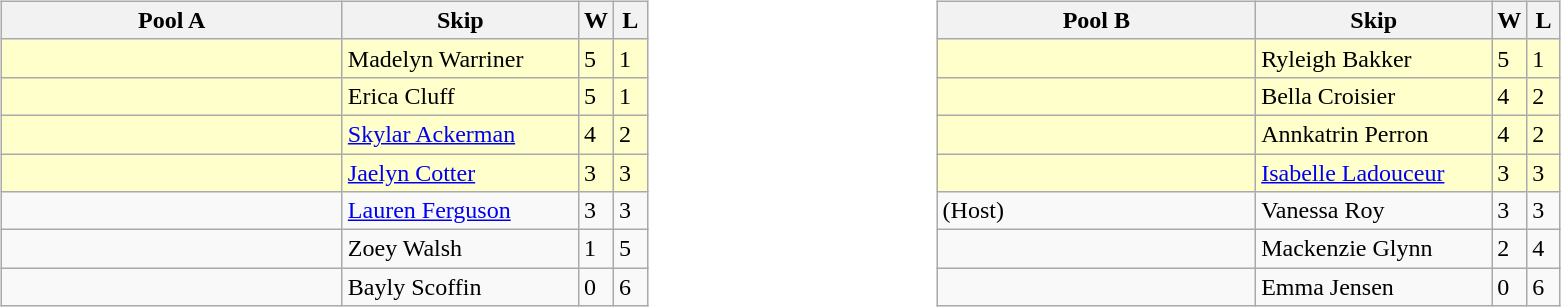<table>
<tr>
<td valign=top width=10%><br><table class="wikitable">
<tr>
<th width=220>Pool A</th>
<th width=150>Skip</th>
<th width=15>W</th>
<th width=15>L</th>
</tr>
<tr bgcolor=#ffffcc>
<td></td>
<td>Madelyn Warriner</td>
<td>5</td>
<td>1</td>
</tr>
<tr bgcolor=#ffffcc>
<td></td>
<td>Erica Cluff</td>
<td>5</td>
<td>1</td>
</tr>
<tr bgcolor=#ffffcc>
<td></td>
<td><a href='#'>Skylar Ackerman</a></td>
<td>4</td>
<td>2</td>
</tr>
<tr bgcolor=#ffffcc>
<td></td>
<td><a href='#'>Jaelyn Cotter</a></td>
<td>3</td>
<td>3</td>
</tr>
<tr>
<td></td>
<td><a href='#'>Lauren Ferguson</a></td>
<td>3</td>
<td>3</td>
</tr>
<tr>
<td></td>
<td>Zoey Walsh</td>
<td>1</td>
<td>5</td>
</tr>
<tr>
<td></td>
<td>Bayly Scoffin</td>
<td>0</td>
<td>6</td>
</tr>
</table>
</td>
<td valign=top width=10%><br><table class="wikitable">
<tr>
<th width=205>Pool B</th>
<th width=150>Skip</th>
<th width=15>W</th>
<th width=15>L</th>
</tr>
<tr bgcolor=#ffffcc>
<td></td>
<td>Ryleigh Bakker</td>
<td>5</td>
<td>1</td>
</tr>
<tr bgcolor=#ffffcc>
<td></td>
<td>Bella Croisier</td>
<td>4</td>
<td>2</td>
</tr>
<tr bgcolor=#ffffcc>
<td></td>
<td>Annkatrin Perron</td>
<td>4</td>
<td>2</td>
</tr>
<tr bgcolor=#ffffcc>
<td></td>
<td><a href='#'>Isabelle Ladouceur</a></td>
<td>3</td>
<td>3</td>
</tr>
<tr>
<td> (Host)</td>
<td>Vanessa Roy</td>
<td>3</td>
<td>3</td>
</tr>
<tr>
<td></td>
<td>Mackenzie Glynn</td>
<td>2</td>
<td>4</td>
</tr>
<tr>
<td></td>
<td>Emma Jensen</td>
<td>0</td>
<td>6</td>
</tr>
</table>
</td>
</tr>
</table>
